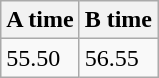<table class="wikitable" border="1" align="upright">
<tr>
<th>A time</th>
<th>B time</th>
</tr>
<tr>
<td>55.50</td>
<td>56.55</td>
</tr>
</table>
